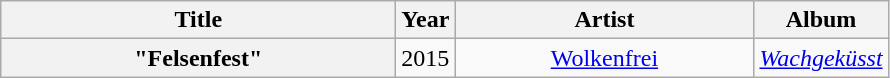<table class="wikitable plainrowheaders" style="text-align:center;">
<tr>
<th scope="col" style="width:16em;">Title</th>
<th scope="col">Year</th>
<th scope="col" style="width:12em;">Artist</th>
<th scope="col">Album</th>
</tr>
<tr>
<th scope="row">"Felsenfest"</th>
<td>2015</td>
<td><a href='#'>Wolkenfrei</a></td>
<td><em><a href='#'>Wachgeküsst</a></em></td>
</tr>
</table>
